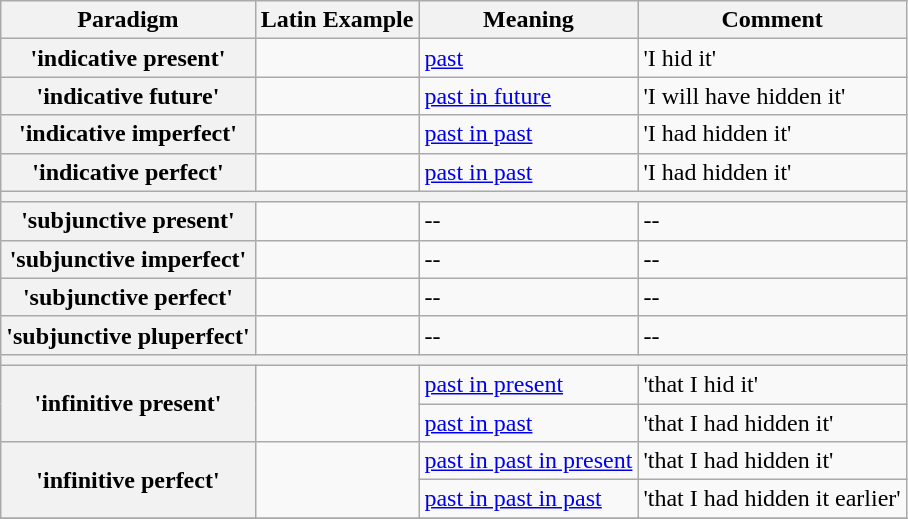<table class="wikitable">
<tr>
<th>Paradigm</th>
<th>Latin Example</th>
<th>Meaning</th>
<th>Comment</th>
</tr>
<tr>
<th rowspan=1>'indicative present'</th>
<td rowspan=1><strong></strong></td>
<td><a href='#'>past</a></td>
<td>'I hid it'</td>
</tr>
<tr>
<th rowspan=1>'indicative future'</th>
<td rowspan=1><strong></strong></td>
<td><a href='#'>past in future</a></td>
<td>'I will have hidden it'</td>
</tr>
<tr>
<th rowspan=1>'indicative imperfect'</th>
<td rowspan=1><strong></strong></td>
<td><a href='#'>past in past</a></td>
<td>'I had hidden it'</td>
</tr>
<tr>
<th rowspan=1>'indicative perfect'</th>
<td rowspan=1><strong></strong></td>
<td><a href='#'>past in past</a></td>
<td>'I had hidden it'</td>
</tr>
<tr>
<th colspan=4></th>
</tr>
<tr>
<th rowspan=1>'subjunctive present'</th>
<td rowspan=1><strong></strong></td>
<td>--</td>
<td>--</td>
</tr>
<tr>
<th rowspan=1>'subjunctive imperfect'</th>
<td rowspan=1><strong></strong></td>
<td>--</td>
<td>--</td>
</tr>
<tr>
<th rowspan=1>'subjunctive perfect'</th>
<td rowspan=1><strong></strong></td>
<td>--</td>
<td>--</td>
</tr>
<tr>
<th rowspan=1>'subjunctive pluperfect'</th>
<td rowspan=1><strong></strong></td>
<td>--</td>
<td>--</td>
</tr>
<tr>
<th colspan=4></th>
</tr>
<tr>
<th rowspan=2>'infinitive present'</th>
<td rowspan=2><strong></strong></td>
<td><a href='#'>past in present</a></td>
<td>'that I hid it'</td>
</tr>
<tr>
<td><a href='#'>past in past</a></td>
<td>'that I had hidden it'</td>
</tr>
<tr>
<th rowspan=2>'infinitive perfect'</th>
<td rowspan=2><strong></strong></td>
<td><a href='#'>past in past in present</a></td>
<td>'that I had hidden it'</td>
</tr>
<tr>
<td><a href='#'>past in past in past</a></td>
<td>'that I had hidden it earlier'</td>
</tr>
<tr>
</tr>
</table>
